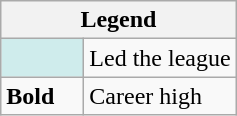<table class="wikitable mw-collapsible mw-collapsed">
<tr>
<th colspan="2">Legend</th>
</tr>
<tr>
<td style="background:#cfecec; width:3em;"></td>
<td>Led the league</td>
</tr>
<tr>
<td><strong>Bold</strong></td>
<td>Career high</td>
</tr>
</table>
